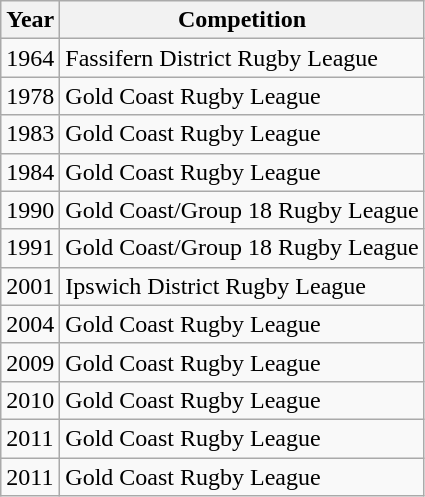<table class="wikitable">
<tr>
<th>Year</th>
<th>Competition</th>
</tr>
<tr>
<td>1964</td>
<td>Fassifern District Rugby League</td>
</tr>
<tr>
<td>1978</td>
<td>Gold Coast Rugby League</td>
</tr>
<tr>
<td>1983</td>
<td>Gold Coast Rugby League</td>
</tr>
<tr>
<td>1984</td>
<td>Gold Coast Rugby League</td>
</tr>
<tr>
<td>1990</td>
<td>Gold Coast/Group 18 Rugby League</td>
</tr>
<tr>
<td>1991</td>
<td>Gold Coast/Group 18 Rugby League</td>
</tr>
<tr>
<td>2001</td>
<td>Ipswich District Rugby League</td>
</tr>
<tr>
<td>2004</td>
<td>Gold Coast Rugby League</td>
</tr>
<tr>
<td>2009</td>
<td>Gold Coast Rugby League</td>
</tr>
<tr>
<td>2010</td>
<td>Gold Coast Rugby League</td>
</tr>
<tr>
<td>2011</td>
<td>Gold Coast Rugby League</td>
</tr>
<tr>
<td>2011</td>
<td>Gold Coast Rugby League</td>
</tr>
</table>
